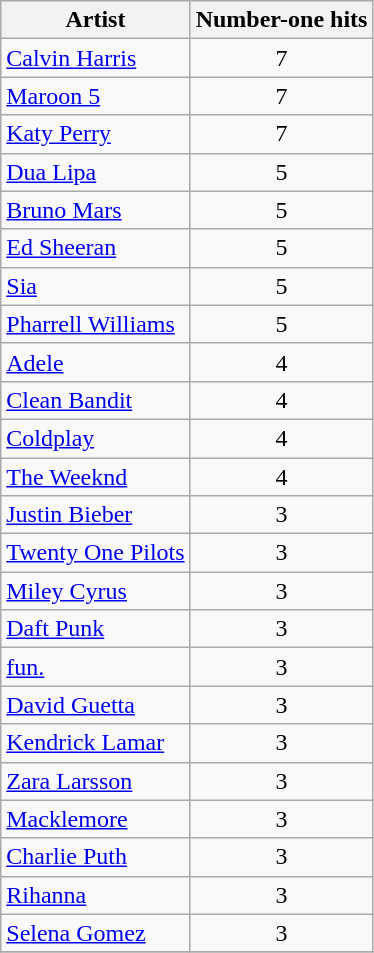<table class="wikitable sortable" border="1" style="text-align: center;">
<tr>
<th>Artist</th>
<th>Number-one hits</th>
</tr>
<tr>
<td align=left><a href='#'>Calvin Harris</a></td>
<td>7</td>
</tr>
<tr>
<td align=left><a href='#'>Maroon 5</a></td>
<td>7</td>
</tr>
<tr>
<td align=left><a href='#'>Katy Perry</a></td>
<td>7</td>
</tr>
<tr>
<td align=left><a href='#'>Dua Lipa</a></td>
<td>5</td>
</tr>
<tr>
<td align=left><a href='#'>Bruno Mars</a></td>
<td>5</td>
</tr>
<tr>
<td align=left><a href='#'>Ed Sheeran</a></td>
<td>5</td>
</tr>
<tr>
<td align=left><a href='#'>Sia</a></td>
<td>5</td>
</tr>
<tr>
<td align=left><a href='#'>Pharrell Williams</a></td>
<td>5</td>
</tr>
<tr>
<td align=left><a href='#'>Adele</a></td>
<td>4</td>
</tr>
<tr>
<td align=left><a href='#'>Clean Bandit</a></td>
<td>4</td>
</tr>
<tr>
<td align=left><a href='#'>Coldplay</a></td>
<td>4</td>
</tr>
<tr>
<td align=left><a href='#'>The Weeknd</a></td>
<td>4</td>
</tr>
<tr>
<td align=left><a href='#'>Justin Bieber</a></td>
<td>3</td>
</tr>
<tr>
<td align=left><a href='#'>Twenty One Pilots</a></td>
<td>3</td>
</tr>
<tr>
<td align=left><a href='#'>Miley Cyrus</a></td>
<td>3</td>
</tr>
<tr>
<td align=left><a href='#'>Daft Punk</a></td>
<td>3</td>
</tr>
<tr>
<td align=left><a href='#'>fun.</a></td>
<td>3</td>
</tr>
<tr>
<td align=left><a href='#'>David Guetta</a></td>
<td>3</td>
</tr>
<tr>
<td align=left><a href='#'>Kendrick Lamar</a></td>
<td>3</td>
</tr>
<tr>
<td align=left><a href='#'>Zara Larsson</a></td>
<td>3</td>
</tr>
<tr>
<td align=left><a href='#'>Macklemore</a></td>
<td>3</td>
</tr>
<tr>
<td align=left><a href='#'>Charlie Puth</a></td>
<td>3</td>
</tr>
<tr>
<td align=left><a href='#'>Rihanna</a></td>
<td>3</td>
</tr>
<tr>
<td align=left><a href='#'>Selena Gomez</a></td>
<td>3</td>
</tr>
<tr>
</tr>
</table>
